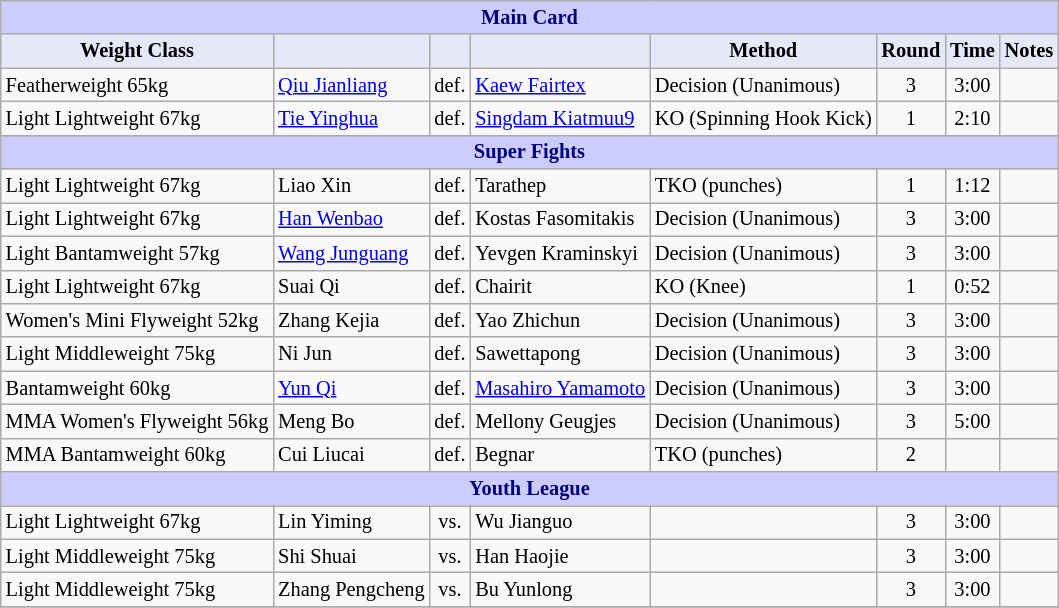<table class="wikitable" style="font-size: 85%;">
<tr>
<th colspan="8" style="background-color: #ccf; color: #000080; text-align: center;"><strong>Main Card</strong></th>
</tr>
<tr>
<th colspan="1" style="background-color: #E6E8FA; color: #000000; text-align: center;">Weight Class</th>
<th colspan="1" style="background-color: #E6E8FA; color: #000000; text-align: center;"></th>
<th colspan="1" style="background-color: #E6E8FA; color: #000000; text-align: center;"></th>
<th colspan="1" style="background-color: #E6E8FA; color: #000000; text-align: center;"></th>
<th colspan="1" style="background-color: #E6E8FA; color: #000000; text-align: center;">Method</th>
<th colspan="1" style="background-color: #E6E8FA; color: #000000; text-align: center;">Round</th>
<th colspan="1" style="background-color: #E6E8FA; color: #000000; text-align: center;">Time</th>
<th colspan="1" style="background-color: #E6E8FA; color: #000000; text-align: center;">Notes</th>
</tr>
<tr>
<td>Featherweight 65kg</td>
<td> <a href='#'>Qiu Jianliang</a></td>
<td align=center>def.</td>
<td> <a href='#'>Kaew Fairtex</a></td>
<td>Decision (Unanimous)</td>
<td align=center>3</td>
<td align=center>3:00</td>
<td></td>
</tr>
<tr>
<td>Light Lightweight 67kg</td>
<td> <a href='#'>Tie Yinghua</a></td>
<td align=center>def.</td>
<td> <a href='#'>Singdam Kiatmuu9</a></td>
<td>KO (Spinning Hook Kick)</td>
<td align=center>1</td>
<td align=center>2:10</td>
<td></td>
</tr>
<tr>
<th colspan="8" style="background-color: #ccf; color: #000080; text-align: center;"><strong>Super Fights</strong></th>
</tr>
<tr>
<td>Light Lightweight 67kg</td>
<td> Liao Xin</td>
<td align=center>def.</td>
<td> Tarathep</td>
<td>TKO (punches)</td>
<td align=center>1</td>
<td align=center>1:12</td>
<td></td>
</tr>
<tr>
<td>Light Lightweight 67kg</td>
<td> <a href='#'>Han Wenbao</a></td>
<td align=center>def.</td>
<td> Kostas Fasomitakis</td>
<td>Decision (Unanimous)</td>
<td align=center>3</td>
<td align=center>3:00</td>
<td></td>
</tr>
<tr>
<td>Light Bantamweight 57kg</td>
<td> <a href='#'>Wang Junguang</a></td>
<td align=center>def.</td>
<td> Yevgen Kraminskyi</td>
<td>Decision (Unanimous)</td>
<td align=center>3</td>
<td align=center>3:00</td>
<td></td>
</tr>
<tr>
<td>Light Lightweight 67kg</td>
<td> Suai Qi</td>
<td align=center>def.</td>
<td> Chairit</td>
<td>KO (Knee)</td>
<td align=center>1</td>
<td align=center>0:52</td>
<td></td>
</tr>
<tr>
<td>Women's Mini Flyweight 52kg</td>
<td> Zhang Kejia</td>
<td align=center>def.</td>
<td> Yao Zhichun</td>
<td>Decision (Unanimous)</td>
<td align=center>3</td>
<td align=center>3:00</td>
<td></td>
</tr>
<tr>
<td>Light Middleweight 75kg</td>
<td> Ni Jun</td>
<td align=center>def.</td>
<td> Sawettapong</td>
<td>Decision (Unanimous)</td>
<td align=center>3</td>
<td align=center>3:00</td>
<td></td>
</tr>
<tr>
<td>Bantamweight 60kg</td>
<td> <a href='#'>Yun Qi</a></td>
<td align=center>def.</td>
<td> <a href='#'>Masahiro Yamamoto</a></td>
<td>Decision (Unanimous)</td>
<td align=center>3</td>
<td align=center>3:00</td>
<td></td>
</tr>
<tr>
<td>MMA Women's Flyweight 56kg</td>
<td> Meng Bo</td>
<td align=center>def.</td>
<td> Mellony Geugjes</td>
<td>Decision (Unanimous)</td>
<td align=center>3</td>
<td align=center>5:00</td>
<td></td>
</tr>
<tr>
<td>MMA Bantamweight 60kg</td>
<td> Cui Liucai</td>
<td align=center>def.</td>
<td> Begnar</td>
<td>TKO (punches)</td>
<td align=center>2</td>
<td align=center></td>
<td></td>
</tr>
<tr>
<th colspan="8" style="background-color: #ccf; color: #000080; text-align: center;"><strong>Youth League</strong></th>
</tr>
<tr>
<td>Light Lightweight 67kg</td>
<td> Lin Yiming</td>
<td align=center>vs.</td>
<td> Wu Jianguo</td>
<td></td>
<td align=center>3</td>
<td align=center>3:00</td>
<td></td>
</tr>
<tr>
<td>Light Middleweight 75kg</td>
<td> Shi Shuai</td>
<td align=center>vs.</td>
<td> Han Haojie</td>
<td></td>
<td align=center>3</td>
<td align=center>3:00</td>
<td></td>
</tr>
<tr>
<td>Light Middleweight 75kg</td>
<td> Zhang Pengcheng</td>
<td align=center>vs.</td>
<td> Bu Yunlong</td>
<td></td>
<td align=center>3</td>
<td align=center>3:00</td>
<td></td>
</tr>
<tr>
</tr>
</table>
